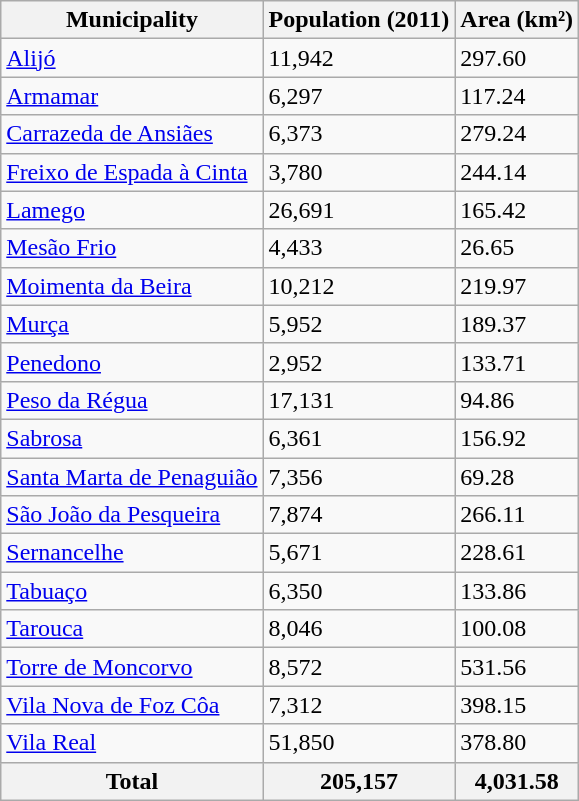<table class="wikitable sortable">
<tr>
<th>Municipality</th>
<th>Population (2011)</th>
<th>Area (km²)</th>
</tr>
<tr>
<td><a href='#'>Alijó</a></td>
<td>11,942</td>
<td>297.60</td>
</tr>
<tr>
<td><a href='#'>Armamar</a></td>
<td>6,297</td>
<td>117.24</td>
</tr>
<tr>
<td><a href='#'>Carrazeda de Ansiães</a></td>
<td>6,373</td>
<td>279.24</td>
</tr>
<tr>
<td><a href='#'>Freixo de Espada à Cinta</a></td>
<td>3,780</td>
<td>244.14</td>
</tr>
<tr>
<td><a href='#'>Lamego</a></td>
<td>26,691</td>
<td>165.42</td>
</tr>
<tr>
<td><a href='#'>Mesão Frio</a></td>
<td>4,433</td>
<td>26.65</td>
</tr>
<tr>
<td><a href='#'>Moimenta da Beira</a></td>
<td>10,212</td>
<td>219.97</td>
</tr>
<tr>
<td><a href='#'>Murça</a></td>
<td>5,952</td>
<td>189.37</td>
</tr>
<tr>
<td><a href='#'>Penedono</a></td>
<td>2,952</td>
<td>133.71</td>
</tr>
<tr>
<td><a href='#'>Peso da Régua</a></td>
<td>17,131</td>
<td>94.86</td>
</tr>
<tr>
<td><a href='#'>Sabrosa</a></td>
<td>6,361</td>
<td>156.92</td>
</tr>
<tr>
<td><a href='#'>Santa Marta de Penaguião</a></td>
<td>7,356</td>
<td>69.28</td>
</tr>
<tr>
<td><a href='#'>São João da Pesqueira</a></td>
<td>7,874</td>
<td>266.11</td>
</tr>
<tr>
<td><a href='#'>Sernancelhe</a></td>
<td>5,671</td>
<td>228.61</td>
</tr>
<tr>
<td><a href='#'>Tabuaço</a></td>
<td>6,350</td>
<td>133.86</td>
</tr>
<tr>
<td><a href='#'>Tarouca</a></td>
<td>8,046</td>
<td>100.08</td>
</tr>
<tr>
<td><a href='#'>Torre de Moncorvo</a></td>
<td>8,572</td>
<td>531.56</td>
</tr>
<tr>
<td><a href='#'>Vila Nova de Foz Côa</a></td>
<td>7,312</td>
<td>398.15</td>
</tr>
<tr>
<td><a href='#'>Vila Real</a></td>
<td>51,850</td>
<td>378.80</td>
</tr>
<tr>
<th>Total</th>
<th>205,157</th>
<th>4,031.58</th>
</tr>
</table>
